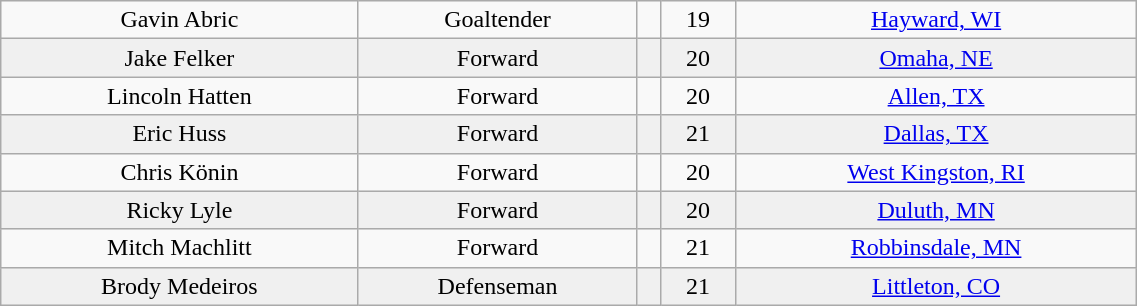<table class="wikitable" width="60%">
<tr align="center" bgcolor="">
<td>Gavin Abric</td>
<td>Goaltender</td>
<td></td>
<td>19</td>
<td><a href='#'>Hayward, WI</a></td>
</tr>
<tr align="center" bgcolor="f0f0f0">
<td>Jake Felker</td>
<td>Forward</td>
<td></td>
<td>20</td>
<td><a href='#'>Omaha, NE</a></td>
</tr>
<tr align="center" bgcolor="">
<td>Lincoln Hatten</td>
<td>Forward</td>
<td></td>
<td>20</td>
<td><a href='#'>Allen, TX</a></td>
</tr>
<tr align="center" bgcolor="f0f0f0">
<td>Eric Huss</td>
<td>Forward</td>
<td></td>
<td>21</td>
<td><a href='#'>Dallas, TX</a></td>
</tr>
<tr align="center" bgcolor="">
<td>Chris Könin</td>
<td>Forward</td>
<td></td>
<td>20</td>
<td><a href='#'>West Kingston, RI</a></td>
</tr>
<tr align="center" bgcolor="f0f0f0">
<td>Ricky Lyle</td>
<td>Forward</td>
<td></td>
<td>20</td>
<td><a href='#'>Duluth, MN</a></td>
</tr>
<tr align="center" bgcolor="">
<td>Mitch Machlitt</td>
<td>Forward</td>
<td></td>
<td>21</td>
<td><a href='#'>Robbinsdale, MN</a></td>
</tr>
<tr align="center" bgcolor="f0f0f0">
<td>Brody Medeiros</td>
<td>Defenseman</td>
<td></td>
<td>21</td>
<td><a href='#'>Littleton, CO</a></td>
</tr>
</table>
